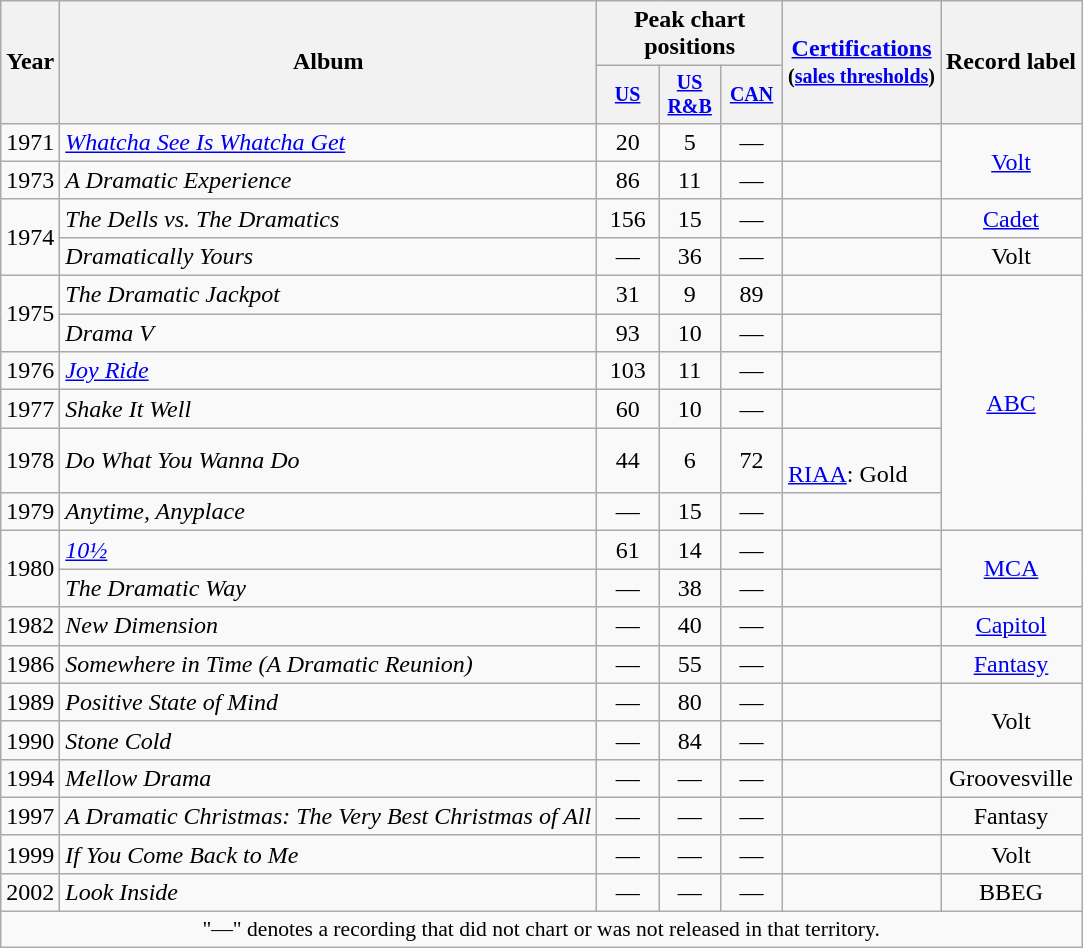<table class="wikitable" style="text-align:center;">
<tr>
<th rowspan="2">Year</th>
<th rowspan="2">Album</th>
<th colspan="3">Peak chart positions</th>
<th rowspan="2"><a href='#'>Certifications</a><br><small>(<a href='#'>sales thresholds</a>)</small></th>
<th rowspan="2">Record label</th>
</tr>
<tr style="font-size:smaller;">
<th width="35"><a href='#'>US</a><br></th>
<th width="35"><a href='#'>US<br>R&B</a><br></th>
<th width="35"><a href='#'>CAN</a><br></th>
</tr>
<tr>
<td>1971</td>
<td align="left"><em><a href='#'>Whatcha See Is Whatcha Get</a></em></td>
<td>20</td>
<td>5</td>
<td>—</td>
<td align=left></td>
<td rowspan="2"><a href='#'>Volt</a></td>
</tr>
<tr>
<td>1973</td>
<td align="left"><em>A Dramatic Experience</em></td>
<td>86</td>
<td>11</td>
<td>—</td>
<td align=left></td>
</tr>
<tr>
<td rowspan="2">1974</td>
<td align="left"><em>The Dells vs. The Dramatics</em></td>
<td>156</td>
<td>15</td>
<td>—</td>
<td align=left></td>
<td><a href='#'>Cadet</a></td>
</tr>
<tr>
<td align="left"><em>Dramatically Yours</em> </td>
<td>—</td>
<td>36</td>
<td>—</td>
<td align=left></td>
<td>Volt</td>
</tr>
<tr>
<td rowspan="2">1975</td>
<td align="left"><em>The Dramatic Jackpot</em> </td>
<td>31</td>
<td>9</td>
<td>89</td>
<td align=left></td>
<td rowspan="6"><a href='#'>ABC</a></td>
</tr>
<tr>
<td align="left"><em>Drama V</em></td>
<td>93</td>
<td>10</td>
<td>—</td>
<td align=left></td>
</tr>
<tr>
<td>1976</td>
<td align="left"><em><a href='#'>Joy Ride</a></em></td>
<td>103</td>
<td>11</td>
<td>—</td>
<td align=left></td>
</tr>
<tr>
<td>1977</td>
<td align="left"><em>Shake It Well</em></td>
<td>60</td>
<td>10</td>
<td>—</td>
<td></td>
</tr>
<tr>
<td>1978</td>
<td align="left"><em>Do What You Wanna Do</em></td>
<td>44</td>
<td>6</td>
<td>72</td>
<td align=left><br><a href='#'>RIAA</a>: Gold</td>
</tr>
<tr>
<td>1979</td>
<td align="left"><em>Anytime, Anyplace</em></td>
<td>—</td>
<td>15</td>
<td>—</td>
<td align=left></td>
</tr>
<tr>
<td rowspan="2">1980</td>
<td align="left"><em><a href='#'>10½</a></em></td>
<td>61</td>
<td>14</td>
<td>—</td>
<td align=left></td>
<td rowspan="2"><a href='#'>MCA</a></td>
</tr>
<tr>
<td align="left"><em>The Dramatic Way</em></td>
<td>—</td>
<td>38</td>
<td>—</td>
<td align=left></td>
</tr>
<tr>
<td>1982</td>
<td align="left"><em>New Dimension</em></td>
<td>—</td>
<td>40</td>
<td>—</td>
<td align=left></td>
<td><a href='#'>Capitol</a></td>
</tr>
<tr>
<td>1986</td>
<td align="left"><em>Somewhere in Time (A Dramatic Reunion)</em></td>
<td>—</td>
<td>55</td>
<td>—</td>
<td align=left></td>
<td><a href='#'>Fantasy</a></td>
</tr>
<tr>
<td>1989</td>
<td align="left"><em>Positive State of Mind</em></td>
<td>—</td>
<td>80</td>
<td>—</td>
<td align=left></td>
<td rowspan="2">Volt</td>
</tr>
<tr>
<td>1990</td>
<td align="left"><em>Stone Cold</em></td>
<td>—</td>
<td>84</td>
<td>—</td>
<td align=left></td>
</tr>
<tr>
<td>1994</td>
<td align="left"><em>Mellow Drama</em></td>
<td>—</td>
<td>—</td>
<td>—</td>
<td align=left></td>
<td>Groovesville</td>
</tr>
<tr>
<td>1997</td>
<td align="left"><em>A Dramatic Christmas: The Very Best Christmas of All</em></td>
<td>—</td>
<td>—</td>
<td>—</td>
<td align=left></td>
<td>Fantasy</td>
</tr>
<tr>
<td>1999</td>
<td align="left"><em>If You Come Back to Me</em></td>
<td>—</td>
<td>—</td>
<td>—</td>
<td align=left></td>
<td>Volt</td>
</tr>
<tr>
<td>2002</td>
<td align="left"><em>Look Inside</em></td>
<td>—</td>
<td>—</td>
<td>—</td>
<td align=left></td>
<td>BBEG</td>
</tr>
<tr>
<td colspan="15" style="font-size:90%">"—" denotes a recording that did not chart or was not released in that territory.</td>
</tr>
</table>
